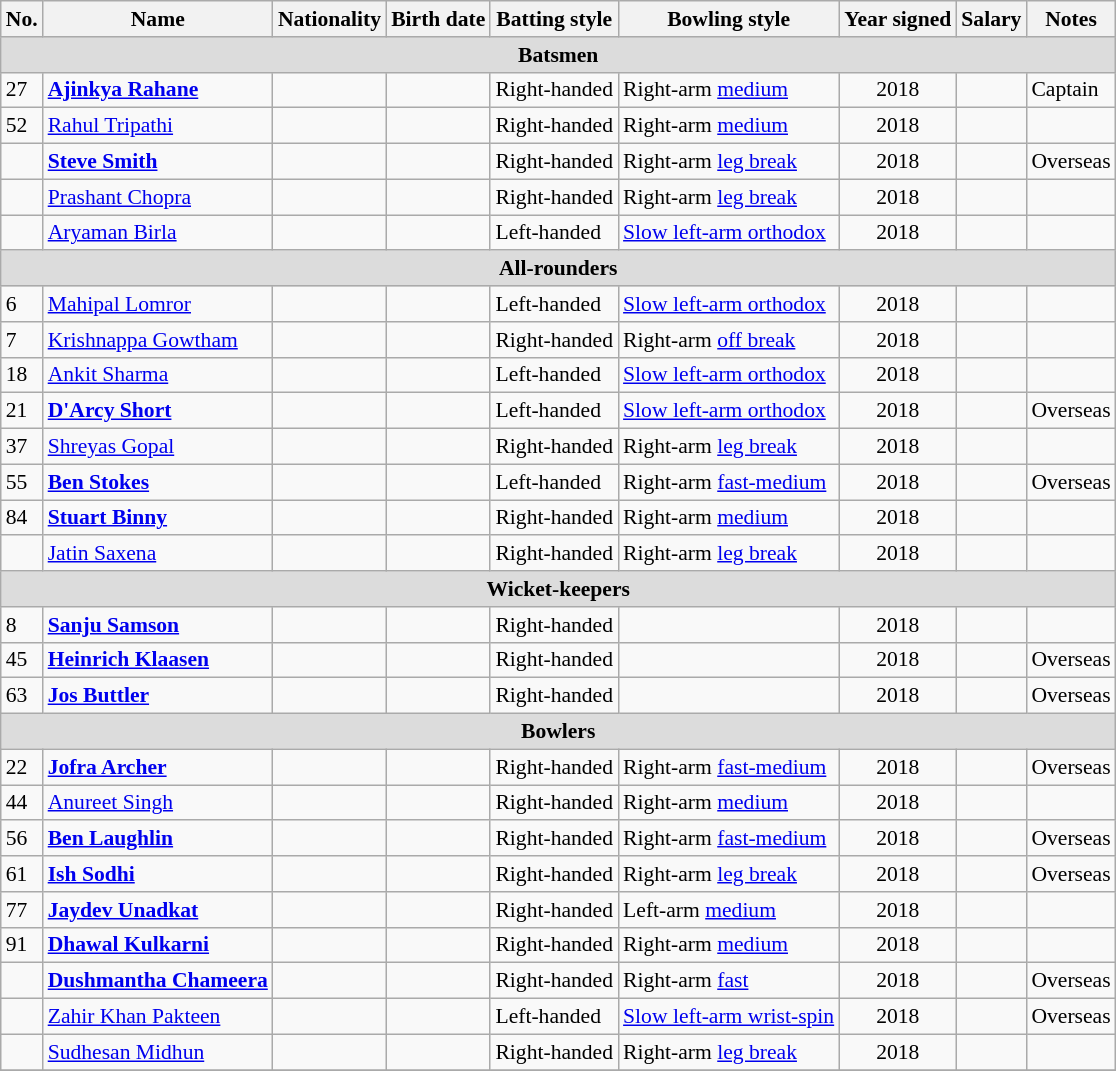<table class="wikitable"  style="font-size:90%;">
<tr>
<th>No.</th>
<th>Name</th>
<th>Nationality</th>
<th>Birth date</th>
<th>Batting style</th>
<th>Bowling style</th>
<th>Year signed</th>
<th>Salary</th>
<th>Notes</th>
</tr>
<tr>
<th colspan="9"  style="background:#dcdcdc; text-align:center;">Batsmen</th>
</tr>
<tr>
<td>27</td>
<td><strong><a href='#'>Ajinkya Rahane</a></strong></td>
<td></td>
<td></td>
<td>Right-handed</td>
<td>Right-arm <a href='#'>medium</a></td>
<td style="text-align:center;">2018</td>
<td style="text-align:right;"></td>
<td>Captain</td>
</tr>
<tr>
<td>52</td>
<td><a href='#'>Rahul Tripathi</a></td>
<td></td>
<td></td>
<td>Right-handed</td>
<td>Right-arm <a href='#'>medium</a></td>
<td style="text-align:center;">2018</td>
<td style="text-align:right;"></td>
<td></td>
</tr>
<tr>
<td></td>
<td><strong><a href='#'>Steve Smith</a></strong></td>
<td></td>
<td></td>
<td>Right-handed</td>
<td>Right-arm <a href='#'>leg break</a></td>
<td style="text-align:center;">2018</td>
<td style="text-align:right;"></td>
<td>Overseas</td>
</tr>
<tr>
<td></td>
<td><a href='#'>Prashant Chopra</a></td>
<td></td>
<td></td>
<td>Right-handed</td>
<td>Right-arm <a href='#'>leg break</a></td>
<td style="text-align:center;">2018</td>
<td style="text-align:right;"></td>
<td></td>
</tr>
<tr>
<td></td>
<td><a href='#'>Aryaman Birla</a></td>
<td></td>
<td></td>
<td>Left-handed</td>
<td><a href='#'>Slow left-arm orthodox</a></td>
<td style="text-align:center;">2018</td>
<td style="text-align:right;"></td>
<td></td>
</tr>
<tr>
<th colspan="9"  style="background:#dcdcdc; text-align:center;">All-rounders</th>
</tr>
<tr>
<td>6</td>
<td><a href='#'>Mahipal Lomror</a></td>
<td></td>
<td></td>
<td>Left-handed</td>
<td><a href='#'>Slow left-arm orthodox</a></td>
<td style="text-align:center;">2018</td>
<td style="text-align:right;"></td>
<td></td>
</tr>
<tr>
<td>7</td>
<td><a href='#'>Krishnappa Gowtham</a></td>
<td></td>
<td></td>
<td>Right-handed</td>
<td>Right-arm <a href='#'>off break</a></td>
<td style="text-align:center;">2018</td>
<td style="text-align:right;"></td>
<td></td>
</tr>
<tr>
<td>18</td>
<td><a href='#'>Ankit Sharma</a></td>
<td></td>
<td></td>
<td>Left-handed</td>
<td><a href='#'>Slow left-arm orthodox</a></td>
<td style="text-align:center;">2018</td>
<td style="text-align:right;"></td>
<td></td>
</tr>
<tr>
<td>21</td>
<td><strong><a href='#'>D'Arcy Short</a></strong></td>
<td></td>
<td></td>
<td>Left-handed</td>
<td><a href='#'>Slow left-arm orthodox</a></td>
<td style="text-align:center;">2018</td>
<td style="text-align:right;"></td>
<td>Overseas</td>
</tr>
<tr>
<td>37</td>
<td><a href='#'>Shreyas Gopal</a></td>
<td></td>
<td></td>
<td>Right-handed</td>
<td>Right-arm <a href='#'>leg break</a></td>
<td style="text-align:center;">2018</td>
<td style="text-align:right;"></td>
<td></td>
</tr>
<tr>
<td>55</td>
<td><strong><a href='#'>Ben Stokes</a></strong></td>
<td></td>
<td></td>
<td>Left-handed</td>
<td>Right-arm <a href='#'>fast-medium</a></td>
<td style="text-align:center;">2018</td>
<td style="text-align:right;"></td>
<td>Overseas</td>
</tr>
<tr>
<td>84</td>
<td><strong><a href='#'>Stuart Binny</a></strong></td>
<td></td>
<td></td>
<td>Right-handed</td>
<td>Right-arm <a href='#'>medium</a></td>
<td style="text-align:center;">2018</td>
<td style="text-align:right;"></td>
<td></td>
</tr>
<tr>
<td></td>
<td><a href='#'>Jatin Saxena</a></td>
<td></td>
<td></td>
<td>Right-handed</td>
<td>Right-arm <a href='#'>leg break</a></td>
<td style="text-align:center;">2018</td>
<td style="text-align:right;"></td>
<td></td>
</tr>
<tr>
<th colspan="9"  style="background:#dcdcdc; text-align:center;">Wicket-keepers</th>
</tr>
<tr>
<td>8</td>
<td><strong><a href='#'>Sanju Samson</a></strong></td>
<td></td>
<td></td>
<td>Right-handed</td>
<td></td>
<td style="text-align:center;">2018</td>
<td style="text-align:right;"></td>
<td></td>
</tr>
<tr>
<td>45</td>
<td><strong><a href='#'>Heinrich Klaasen</a></strong></td>
<td></td>
<td></td>
<td>Right-handed</td>
<td></td>
<td style="text-align:center;">2018</td>
<td style="text-align:right;"></td>
<td>Overseas</td>
</tr>
<tr>
<td>63</td>
<td><strong><a href='#'>Jos Buttler</a></strong></td>
<td></td>
<td></td>
<td>Right-handed</td>
<td></td>
<td style="text-align:center;">2018</td>
<td style="text-align:right;"></td>
<td>Overseas</td>
</tr>
<tr>
<th colspan="9"  style="background:#dcdcdc; text-align:center;">Bowlers</th>
</tr>
<tr>
<td>22</td>
<td><strong><a href='#'>Jofra Archer</a></strong></td>
<td></td>
<td></td>
<td>Right-handed</td>
<td>Right-arm <a href='#'>fast-medium</a></td>
<td style="text-align:center;">2018</td>
<td style="text-align:right;"></td>
<td>Overseas</td>
</tr>
<tr>
<td>44</td>
<td><a href='#'>Anureet Singh</a></td>
<td></td>
<td></td>
<td>Right-handed</td>
<td>Right-arm <a href='#'>medium</a></td>
<td style="text-align:center;">2018</td>
<td style="text-align:right;"></td>
<td></td>
</tr>
<tr>
<td>56</td>
<td><strong><a href='#'>Ben Laughlin</a></strong></td>
<td></td>
<td></td>
<td>Right-handed</td>
<td>Right-arm <a href='#'>fast-medium</a></td>
<td style="text-align:center;">2018</td>
<td style="text-align:right;"></td>
<td>Overseas</td>
</tr>
<tr>
<td>61</td>
<td><strong><a href='#'>Ish Sodhi</a></strong></td>
<td></td>
<td></td>
<td>Right-handed</td>
<td>Right-arm <a href='#'>leg break</a></td>
<td style="text-align:center;">2018</td>
<td style="text-align:right;"></td>
<td>Overseas</td>
</tr>
<tr>
<td>77</td>
<td><strong><a href='#'>Jaydev Unadkat</a></strong></td>
<td></td>
<td></td>
<td>Right-handed</td>
<td>Left-arm <a href='#'>medium</a></td>
<td style="text-align:center;">2018</td>
<td style="text-align:right;"></td>
<td></td>
</tr>
<tr>
<td>91</td>
<td><strong><a href='#'>Dhawal Kulkarni</a></strong></td>
<td></td>
<td></td>
<td>Right-handed</td>
<td>Right-arm <a href='#'>medium</a></td>
<td style="text-align:center;">2018</td>
<td style="text-align:right;"></td>
<td></td>
</tr>
<tr>
<td></td>
<td><strong><a href='#'>Dushmantha Chameera</a></strong></td>
<td></td>
<td></td>
<td>Right-handed</td>
<td>Right-arm <a href='#'>fast</a></td>
<td style="text-align:center;">2018</td>
<td style="text-align:right;"></td>
<td>Overseas</td>
</tr>
<tr>
<td></td>
<td><a href='#'>Zahir Khan Pakteen</a></td>
<td></td>
<td></td>
<td>Left-handed</td>
<td><a href='#'>Slow left-arm wrist-spin</a></td>
<td style="text-align:center;">2018</td>
<td style="text-align:right;"></td>
<td>Overseas</td>
</tr>
<tr>
<td></td>
<td><a href='#'>Sudhesan Midhun</a></td>
<td></td>
<td></td>
<td>Right-handed</td>
<td>Right-arm <a href='#'>leg break</a></td>
<td style="text-align:center;">2018</td>
<td style="text-align:right;"></td>
<td></td>
</tr>
<tr>
</tr>
</table>
